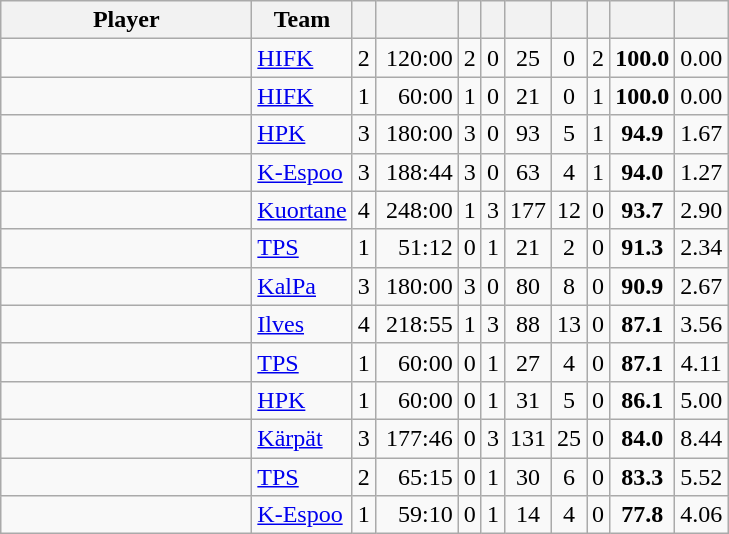<table class="wikitable sortable" style="text-align: center">
<tr>
<th style="width: 10em;">Player</th>
<th>Team</th>
<th></th>
<th style="width: 3em;"></th>
<th></th>
<th></th>
<th></th>
<th></th>
<th></th>
<th></th>
<th></th>
</tr>
<tr>
<td align="left"></td>
<td align="left"><a href='#'>HIFK</a></td>
<td>2</td>
<td align="right">120:00</td>
<td>2</td>
<td>0</td>
<td>25</td>
<td>0</td>
<td>2</td>
<td><strong>100.0</strong></td>
<td>0.00</td>
</tr>
<tr>
<td align="left"></td>
<td align="left"><a href='#'>HIFK</a></td>
<td>1</td>
<td align="right">60:00</td>
<td>1</td>
<td>0</td>
<td>21</td>
<td>0</td>
<td>1</td>
<td><strong>100.0</strong></td>
<td>0.00</td>
</tr>
<tr>
<td align="left"></td>
<td align="left"><a href='#'>HPK</a></td>
<td>3</td>
<td align="right">180:00</td>
<td>3</td>
<td>0</td>
<td>93</td>
<td>5</td>
<td>1</td>
<td><strong>94.9</strong></td>
<td>1.67</td>
</tr>
<tr>
<td align="left"></td>
<td align="left"><a href='#'>K-Espoo</a></td>
<td>3</td>
<td align="right">188:44</td>
<td>3</td>
<td>0</td>
<td>63</td>
<td>4</td>
<td>1</td>
<td><strong>94.0</strong></td>
<td>1.27</td>
</tr>
<tr>
<td align="left"></td>
<td align="left"><a href='#'>Kuortane</a></td>
<td>4</td>
<td align="right">248:00</td>
<td>1</td>
<td>3</td>
<td>177</td>
<td>12</td>
<td>0</td>
<td><strong>93.7</strong></td>
<td>2.90</td>
</tr>
<tr>
<td align="left"></td>
<td align="left"><a href='#'>TPS</a></td>
<td>1</td>
<td align="right">51:12</td>
<td>0</td>
<td>1</td>
<td>21</td>
<td>2</td>
<td>0</td>
<td><strong>91.3</strong></td>
<td>2.34</td>
</tr>
<tr>
<td align="left"></td>
<td align="left"><a href='#'>KalPa</a></td>
<td>3</td>
<td align="right">180:00</td>
<td>3</td>
<td>0</td>
<td>80</td>
<td>8</td>
<td>0</td>
<td><strong>90.9</strong></td>
<td>2.67</td>
</tr>
<tr>
<td align="left"></td>
<td align="left"><a href='#'>Ilves</a></td>
<td>4</td>
<td align="right">218:55</td>
<td>1</td>
<td>3</td>
<td>88</td>
<td>13</td>
<td>0</td>
<td><strong>87.1</strong></td>
<td>3.56</td>
</tr>
<tr>
<td align="left"></td>
<td align="left"><a href='#'>TPS</a></td>
<td>1</td>
<td align="right">60:00</td>
<td>0</td>
<td>1</td>
<td>27</td>
<td>4</td>
<td>0</td>
<td><strong>87.1</strong></td>
<td>4.11</td>
</tr>
<tr>
<td align="left"></td>
<td align="left"><a href='#'>HPK</a></td>
<td>1</td>
<td align="right">60:00</td>
<td>0</td>
<td>1</td>
<td>31</td>
<td>5</td>
<td>0</td>
<td><strong>86.1</strong></td>
<td>5.00</td>
</tr>
<tr>
<td align="left"></td>
<td align="left"><a href='#'>Kärpät</a></td>
<td>3</td>
<td align="right">177:46</td>
<td>0</td>
<td>3</td>
<td>131</td>
<td>25</td>
<td>0</td>
<td><strong>84.0</strong></td>
<td>8.44</td>
</tr>
<tr>
<td align="left"></td>
<td align="left"><a href='#'>TPS</a></td>
<td>2</td>
<td align="right">65:15</td>
<td>0</td>
<td>1</td>
<td>30</td>
<td>6</td>
<td>0</td>
<td><strong>83.3</strong></td>
<td>5.52</td>
</tr>
<tr>
<td align="left"></td>
<td align="left"><a href='#'>K-Espoo</a></td>
<td>1</td>
<td align="right">59:10</td>
<td>0</td>
<td>1</td>
<td>14</td>
<td>4</td>
<td>0</td>
<td><strong>77.8</strong></td>
<td>4.06</td>
</tr>
</table>
